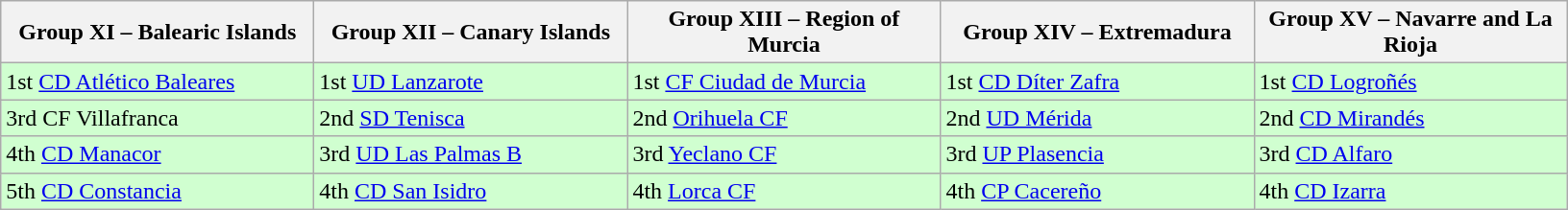<table class="wikitable">
<tr>
<th width=210>Group XI – Balearic Islands </th>
<th width=210>Group XII – Canary Islands </th>
<th width=210>Group XIII – Region of Murcia </th>
<th width=210>Group XIV – Extremadura </th>
<th width=210>Group XV – Navarre and La Rioja </th>
</tr>
<tr style="background:#D0FFD0;">
<td>1st <a href='#'>CD Atlético Baleares</a></td>
<td>1st <a href='#'>UD Lanzarote</a></td>
<td>1st <a href='#'>CF Ciudad de Murcia</a></td>
<td>1st <a href='#'>CD Díter Zafra</a></td>
<td>1st <a href='#'>CD Logroñés</a></td>
</tr>
<tr style="background:#D0FFD0;">
<td>3rd CF Villafranca</td>
<td>2nd <a href='#'>SD Tenisca</a></td>
<td>2nd <a href='#'>Orihuela CF</a></td>
<td>2nd <a href='#'>UD Mérida</a></td>
<td>2nd <a href='#'>CD Mirandés</a></td>
</tr>
<tr style="background:#D0FFD0;">
<td>4th <a href='#'>CD Manacor</a></td>
<td>3rd <a href='#'>UD Las Palmas B</a></td>
<td>3rd <a href='#'>Yeclano CF</a></td>
<td>3rd <a href='#'>UP Plasencia</a></td>
<td>3rd <a href='#'>CD Alfaro</a></td>
</tr>
<tr style="background:#D0FFD0;">
<td>5th <a href='#'>CD Constancia</a></td>
<td>4th <a href='#'>CD San Isidro</a></td>
<td>4th <a href='#'>Lorca CF</a></td>
<td>4th <a href='#'>CP Cacereño</a></td>
<td>4th <a href='#'>CD Izarra</a></td>
</tr>
</table>
